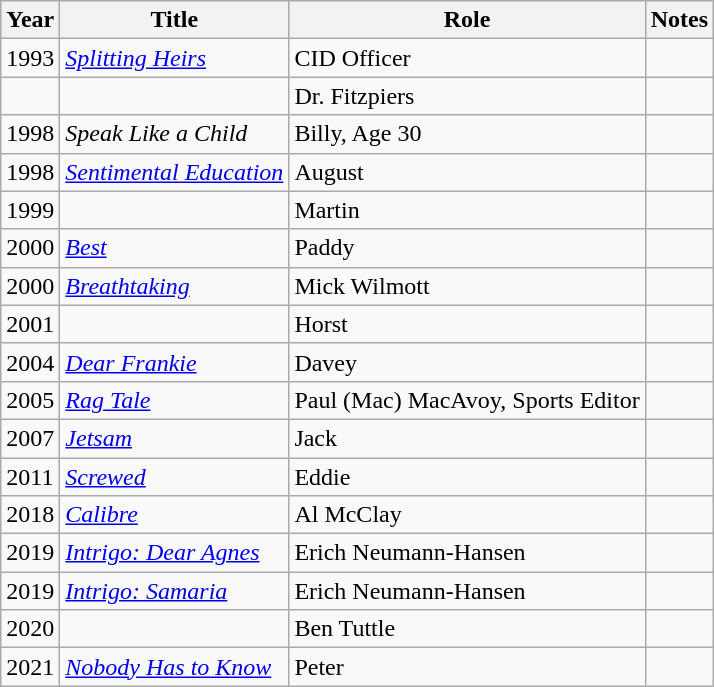<table class="wikitable sortable">
<tr>
<th>Year</th>
<th>Title</th>
<th>Role</th>
<th class="unsortable">Notes</th>
</tr>
<tr>
<td>1993</td>
<td><em><a href='#'>Splitting Heirs</a></em></td>
<td>CID Officer</td>
<td></td>
</tr>
<tr>
<td></td>
<td><em></em></td>
<td>Dr. Fitzpiers</td>
<td></td>
</tr>
<tr>
<td>1998</td>
<td><em>Speak Like a Child</em></td>
<td>Billy, Age 30</td>
<td></td>
</tr>
<tr>
<td>1998</td>
<td><em><a href='#'>Sentimental Education</a></em></td>
<td>August</td>
<td></td>
</tr>
<tr>
<td>1999</td>
<td><em></em></td>
<td>Martin</td>
<td></td>
</tr>
<tr>
<td>2000</td>
<td><em><a href='#'>Best</a></em></td>
<td>Paddy</td>
<td></td>
</tr>
<tr>
<td>2000</td>
<td><em><a href='#'>Breathtaking</a></em></td>
<td>Mick Wilmott</td>
<td></td>
</tr>
<tr>
<td>2001</td>
<td><em></em></td>
<td>Horst</td>
<td></td>
</tr>
<tr>
<td>2004</td>
<td><em><a href='#'>Dear Frankie</a></em></td>
<td>Davey</td>
<td></td>
</tr>
<tr>
<td>2005</td>
<td><em><a href='#'>Rag Tale</a></em></td>
<td>Paul (Mac) MacAvoy, Sports Editor</td>
<td></td>
</tr>
<tr>
<td>2007</td>
<td><em><a href='#'>Jetsam</a></em></td>
<td>Jack</td>
<td></td>
</tr>
<tr>
<td>2011</td>
<td><em><a href='#'>Screwed</a></em></td>
<td>Eddie</td>
<td></td>
</tr>
<tr>
<td>2018</td>
<td><em><a href='#'>Calibre</a></em></td>
<td>Al McClay</td>
<td></td>
</tr>
<tr>
<td>2019</td>
<td><em><a href='#'>Intrigo: Dear Agnes</a></em></td>
<td>Erich Neumann-Hansen</td>
<td></td>
</tr>
<tr>
<td>2019</td>
<td><em><a href='#'>Intrigo: Samaria</a></em></td>
<td>Erich Neumann-Hansen</td>
<td></td>
</tr>
<tr>
<td>2020</td>
<td><em></em></td>
<td>Ben Tuttle</td>
<td></td>
</tr>
<tr>
<td>2021</td>
<td><em><a href='#'>Nobody Has to Know</a></em></td>
<td>Peter</td>
<td></td>
</tr>
</table>
